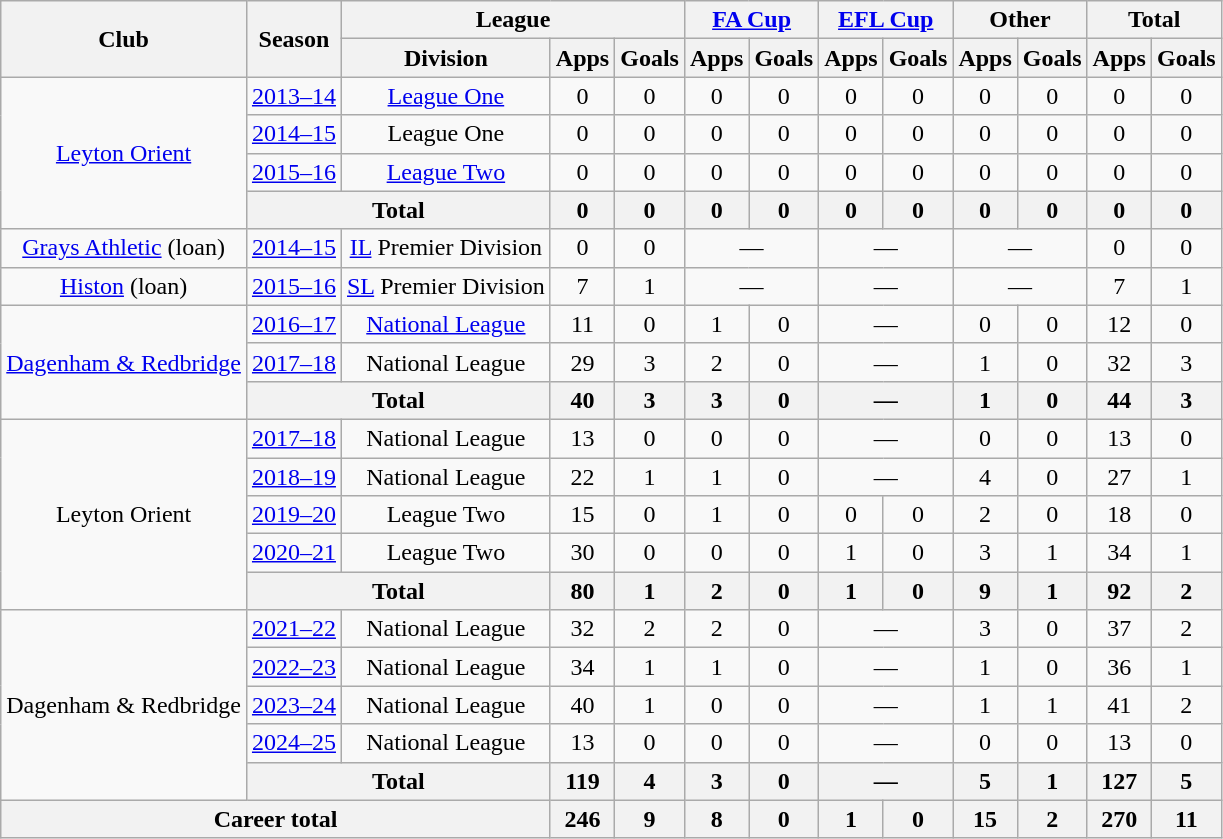<table class=wikitable style=text-align:center>
<tr>
<th rowspan=2>Club</th>
<th rowspan=2>Season</th>
<th colspan=3>League</th>
<th colspan=2><a href='#'>FA Cup</a></th>
<th colspan=2><a href='#'>EFL Cup</a></th>
<th colspan=2>Other</th>
<th colspan=2>Total</th>
</tr>
<tr>
<th>Division</th>
<th>Apps</th>
<th>Goals</th>
<th>Apps</th>
<th>Goals</th>
<th>Apps</th>
<th>Goals</th>
<th>Apps</th>
<th>Goals</th>
<th>Apps</th>
<th>Goals</th>
</tr>
<tr>
<td rowspan="4"><a href='#'>Leyton Orient</a></td>
<td><a href='#'>2013–14</a></td>
<td><a href='#'>League One</a></td>
<td>0</td>
<td>0</td>
<td>0</td>
<td>0</td>
<td>0</td>
<td>0</td>
<td>0</td>
<td>0</td>
<td>0</td>
<td>0</td>
</tr>
<tr>
<td><a href='#'>2014–15</a></td>
<td>League One</td>
<td>0</td>
<td>0</td>
<td>0</td>
<td>0</td>
<td>0</td>
<td>0</td>
<td>0</td>
<td>0</td>
<td>0</td>
<td>0</td>
</tr>
<tr>
<td><a href='#'>2015–16</a></td>
<td><a href='#'>League Two</a></td>
<td>0</td>
<td>0</td>
<td>0</td>
<td>0</td>
<td>0</td>
<td>0</td>
<td>0</td>
<td>0</td>
<td>0</td>
<td>0</td>
</tr>
<tr>
<th colspan=2>Total</th>
<th>0</th>
<th>0</th>
<th>0</th>
<th>0</th>
<th>0</th>
<th>0</th>
<th>0</th>
<th>0</th>
<th>0</th>
<th>0</th>
</tr>
<tr>
<td><a href='#'>Grays Athletic</a> (loan)</td>
<td><a href='#'>2014–15</a></td>
<td><a href='#'>IL</a> Premier Division</td>
<td>0</td>
<td>0</td>
<td colspan=2>—</td>
<td colspan=2>—</td>
<td colspan=2>—</td>
<td>0</td>
<td>0</td>
</tr>
<tr>
<td><a href='#'>Histon</a> (loan)</td>
<td><a href='#'>2015–16</a></td>
<td><a href='#'>SL</a> Premier Division</td>
<td>7</td>
<td>1</td>
<td colspan=2>—</td>
<td colspan=2>—</td>
<td colspan=2>—</td>
<td>7</td>
<td>1</td>
</tr>
<tr>
<td rowspan="3"><a href='#'>Dagenham & Redbridge</a></td>
<td><a href='#'>2016–17</a></td>
<td><a href='#'>National League</a></td>
<td>11</td>
<td>0</td>
<td>1</td>
<td>0</td>
<td colspan=2>—</td>
<td>0</td>
<td>0</td>
<td>12</td>
<td>0</td>
</tr>
<tr>
<td><a href='#'>2017–18</a></td>
<td>National League</td>
<td>29</td>
<td>3</td>
<td>2</td>
<td>0</td>
<td colspan=2>—</td>
<td>1</td>
<td>0</td>
<td>32</td>
<td>3</td>
</tr>
<tr>
<th colspan=2>Total</th>
<th>40</th>
<th>3</th>
<th>3</th>
<th>0</th>
<th colspan=2>—</th>
<th>1</th>
<th>0</th>
<th>44</th>
<th>3</th>
</tr>
<tr>
<td rowspan="5">Leyton Orient</td>
<td><a href='#'>2017–18</a></td>
<td>National League</td>
<td>13</td>
<td>0</td>
<td>0</td>
<td>0</td>
<td colspan=2>—</td>
<td>0</td>
<td>0</td>
<td>13</td>
<td>0</td>
</tr>
<tr>
<td><a href='#'>2018–19</a></td>
<td>National League</td>
<td>22</td>
<td>1</td>
<td>1</td>
<td>0</td>
<td colspan=2>—</td>
<td>4</td>
<td>0</td>
<td>27</td>
<td>1</td>
</tr>
<tr>
<td><a href='#'>2019–20</a></td>
<td>League Two</td>
<td>15</td>
<td>0</td>
<td>1</td>
<td>0</td>
<td>0</td>
<td>0</td>
<td>2</td>
<td>0</td>
<td>18</td>
<td>0</td>
</tr>
<tr>
<td><a href='#'>2020–21</a></td>
<td>League Two</td>
<td>30</td>
<td>0</td>
<td>0</td>
<td>0</td>
<td>1</td>
<td>0</td>
<td>3</td>
<td>1</td>
<td>34</td>
<td>1</td>
</tr>
<tr>
<th colspan=2>Total</th>
<th>80</th>
<th>1</th>
<th>2</th>
<th>0</th>
<th>1</th>
<th>0</th>
<th>9</th>
<th>1</th>
<th>92</th>
<th>2</th>
</tr>
<tr>
<td rowspan="5">Dagenham & Redbridge</td>
<td><a href='#'>2021–22</a></td>
<td>National League</td>
<td>32</td>
<td>2</td>
<td>2</td>
<td>0</td>
<td colspan=2>—</td>
<td>3</td>
<td>0</td>
<td>37</td>
<td>2</td>
</tr>
<tr>
<td><a href='#'>2022–23</a></td>
<td>National League</td>
<td>34</td>
<td>1</td>
<td>1</td>
<td>0</td>
<td colspan=2>—</td>
<td>1</td>
<td>0</td>
<td>36</td>
<td>1</td>
</tr>
<tr>
<td><a href='#'>2023–24</a></td>
<td>National League</td>
<td>40</td>
<td>1</td>
<td>0</td>
<td>0</td>
<td colspan=2>—</td>
<td>1</td>
<td>1</td>
<td>41</td>
<td>2</td>
</tr>
<tr>
<td><a href='#'>2024–25</a></td>
<td>National League</td>
<td>13</td>
<td>0</td>
<td>0</td>
<td>0</td>
<td colspan=2>—</td>
<td>0</td>
<td>0</td>
<td>13</td>
<td>0</td>
</tr>
<tr>
<th colspan=2>Total</th>
<th>119</th>
<th>4</th>
<th>3</th>
<th>0</th>
<th colspan=2>—</th>
<th>5</th>
<th>1</th>
<th>127</th>
<th>5</th>
</tr>
<tr>
<th colspan=3>Career total</th>
<th>246</th>
<th>9</th>
<th>8</th>
<th>0</th>
<th>1</th>
<th>0</th>
<th>15</th>
<th>2</th>
<th>270</th>
<th>11</th>
</tr>
</table>
